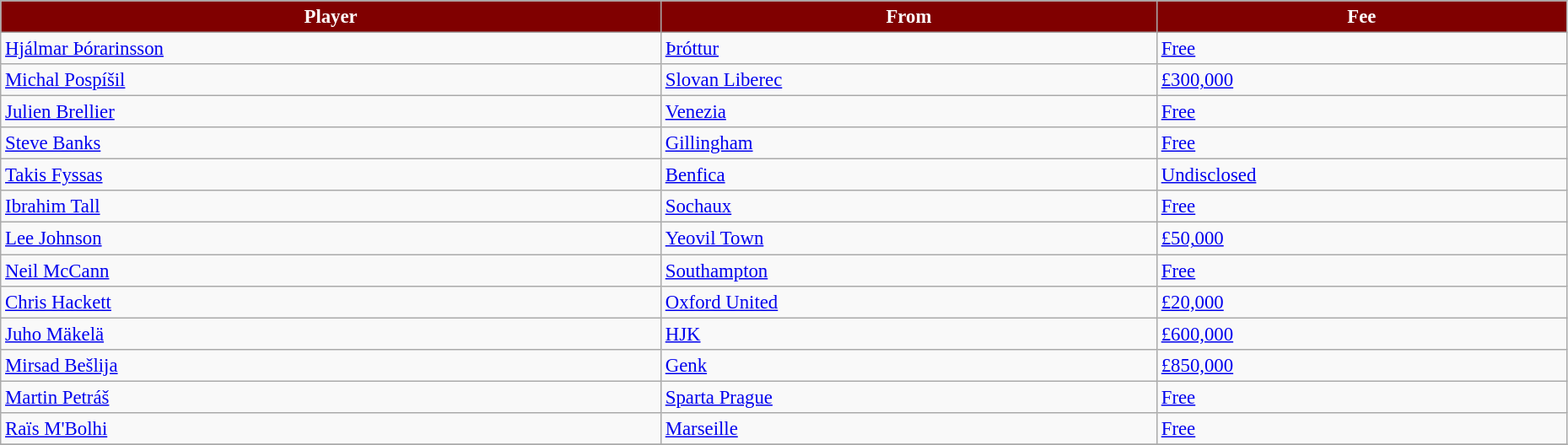<table class="wikitable" style="text-align:left; font-size:95%;width:98%;">
<tr>
<th style="background:maroon; color:white;">Player</th>
<th style="background:maroon; color:white;">From</th>
<th style="background:maroon; color:white;">Fee</th>
</tr>
<tr>
<td> <a href='#'>Hjálmar Þórarinsson</a></td>
<td> <a href='#'>Þróttur</a></td>
<td><a href='#'>Free</a></td>
</tr>
<tr>
<td> <a href='#'>Michal Pospíšil</a></td>
<td> <a href='#'>Slovan Liberec</a></td>
<td><a href='#'>£300,000</a></td>
</tr>
<tr>
<td> <a href='#'>Julien Brellier</a></td>
<td> <a href='#'>Venezia</a></td>
<td><a href='#'>Free</a></td>
</tr>
<tr>
<td> <a href='#'>Steve Banks</a></td>
<td> <a href='#'>Gillingham</a></td>
<td><a href='#'>Free</a></td>
</tr>
<tr>
<td> <a href='#'>Takis Fyssas</a></td>
<td> <a href='#'>Benfica</a></td>
<td><a href='#'>Undisclosed</a></td>
</tr>
<tr>
<td> <a href='#'>Ibrahim Tall</a></td>
<td> <a href='#'>Sochaux</a></td>
<td><a href='#'>Free</a></td>
</tr>
<tr>
<td> <a href='#'>Lee Johnson</a></td>
<td> <a href='#'>Yeovil Town</a></td>
<td><a href='#'>£50,000</a></td>
</tr>
<tr>
<td> <a href='#'>Neil McCann</a></td>
<td> <a href='#'>Southampton</a></td>
<td><a href='#'>Free</a></td>
</tr>
<tr>
<td> <a href='#'>Chris Hackett</a></td>
<td> <a href='#'>Oxford United</a></td>
<td><a href='#'>£20,000</a></td>
</tr>
<tr>
<td> <a href='#'>Juho Mäkelä</a></td>
<td> <a href='#'>HJK</a></td>
<td><a href='#'>£600,000</a></td>
</tr>
<tr>
<td> <a href='#'>Mirsad Bešlija</a></td>
<td> <a href='#'>Genk</a></td>
<td><a href='#'>£850,000</a></td>
</tr>
<tr>
<td> <a href='#'>Martin Petráš</a></td>
<td> <a href='#'>Sparta Prague</a></td>
<td><a href='#'>Free</a></td>
</tr>
<tr>
<td> <a href='#'>Raïs M'Bolhi</a></td>
<td> <a href='#'>Marseille</a></td>
<td><a href='#'>Free</a></td>
</tr>
<tr>
</tr>
</table>
